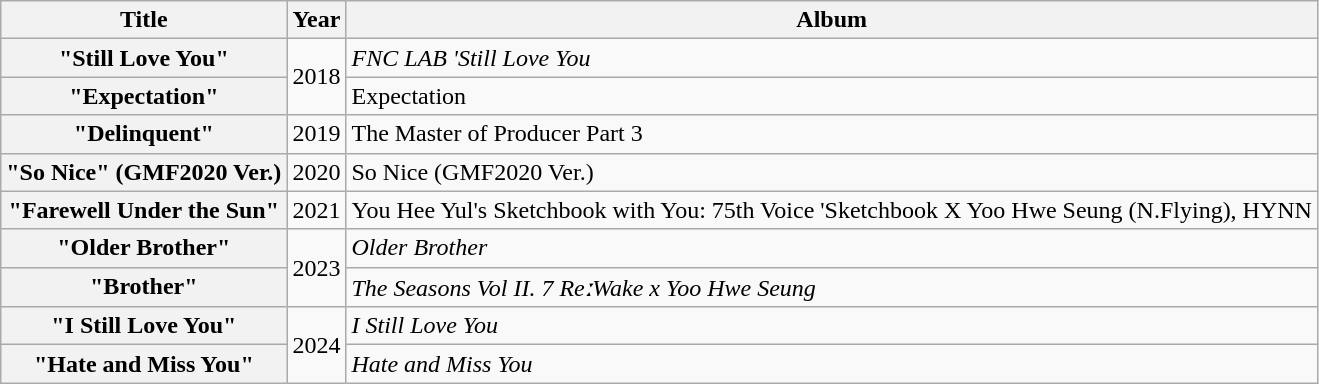<table class="wikitable plainrowheaders">
<tr>
<th scope="col">Title</th>
<th scope="col">Year</th>
<th scope="col">Album</th>
</tr>
<tr>
<th scope="row">"Still Love You" <br> </th>
<td rowspan="2">2018</td>
<td><em>FNC LAB 'Still Love You<strong></td>
</tr>
<tr>
<th scope="row">"Expectation"</th>
<td></em>Expectation<em></td>
</tr>
<tr>
<th scope="row">"Delinquent" <br> </th>
<td>2019</td>
<td></em>The Master of Producer Part 3<em></td>
</tr>
<tr>
<th scope="row">"So Nice" (GMF2020 Ver.) <br> </th>
<td>2020</td>
<td></em>So Nice (GMF2020 Ver.)<em></td>
</tr>
<tr>
<th scope="row">"Farewell Under the Sun" <br> </th>
<td>2021</td>
<td></em>You Hee Yul's Sketchbook with You: 75th Voice 'Sketchbook X Yoo Hwe Seung (N.Flying), HYNN</strong></td>
</tr>
<tr>
<th scope="row">"Older Brother"</th>
<td rowspan="2">2023</td>
<td><em>Older Brother</em></td>
</tr>
<tr>
<th scope="row">"Brother"</th>
<td><em>The Seasons Vol II. 7 <AKMU's Long day Long night> ReːWake x Yoo Hwe Seung</em></td>
</tr>
<tr>
<th scope="row">"I Still Love You" <br> </th>
<td rowspan="2">2024</td>
<td><em>I Still Love You</em></td>
</tr>
<tr>
<th scope="row">"Hate and Miss You"</th>
<td><em>Hate and Miss You</em></td>
</tr>
</table>
